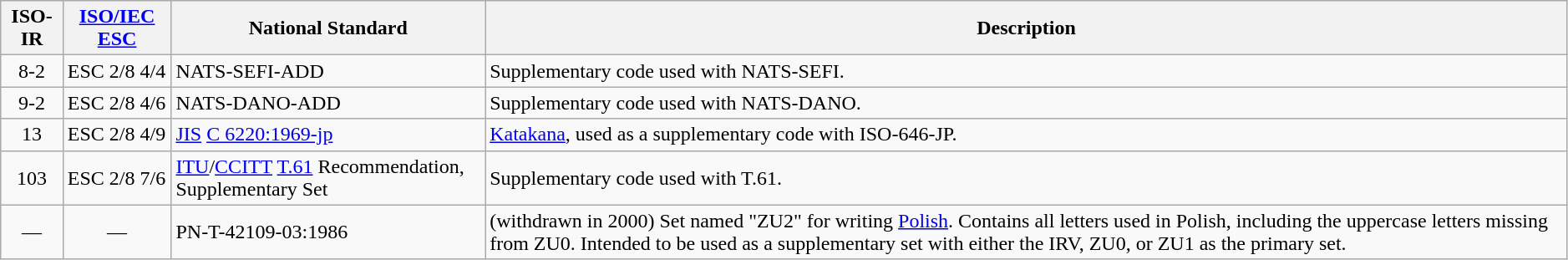<table class="wikitable sortable" style="width:99%;">
<tr>
<th>ISO-IR</th>
<th><a href='#'>ISO/IEC ESC</a></th>
<th>National Standard</th>
<th>Description</th>
</tr>
<tr>
<td style="text-align:center;" data-sort-value="008.2">8-2</td>
<td>ESC 2/8 4/4</td>
<td>NATS-SEFI-ADD</td>
<td>Supplementary code used with NATS-SEFI.</td>
</tr>
<tr>
<td style="text-align:center;" data-sort-value="009.2">9-2</td>
<td>ESC 2/8 4/6</td>
<td>NATS-DANO-ADD</td>
<td>Supplementary code used with NATS-DANO.</td>
</tr>
<tr>
<td style="text-align:center;" data-sort-value="013">13</td>
<td>ESC 2/8 4/9</td>
<td><a href='#'>JIS</a> <a href='#'>C 6220:1969-jp</a></td>
<td><a href='#'>Katakana</a>, used as a supplementary code with ISO-646-JP.</td>
</tr>
<tr>
<td style="text-align:center;" data-sort-value="103">103</td>
<td>ESC 2/8 7/6</td>
<td><a href='#'>ITU</a>/<a href='#'>CCITT</a> <a href='#'>T.61</a> Recommendation, Supplementary Set</td>
<td>Supplementary code used with T.61.</td>
</tr>
<tr>
<td style="text-align:center;" data-sort-value="none">—</td>
<td style="text-align:center;">—</td>
<td>PN⁠-⁠T⁠-⁠42109-03:1986</td>
<td>(withdrawn in 2000) Set named "ZU2" for writing <a href='#'>Polish</a>. Contains all letters used in Polish, including the uppercase letters missing from ZU0. Intended to be used as a supplementary set with either the IRV, ZU0, or ZU1 as the primary set.</td>
</tr>
</table>
